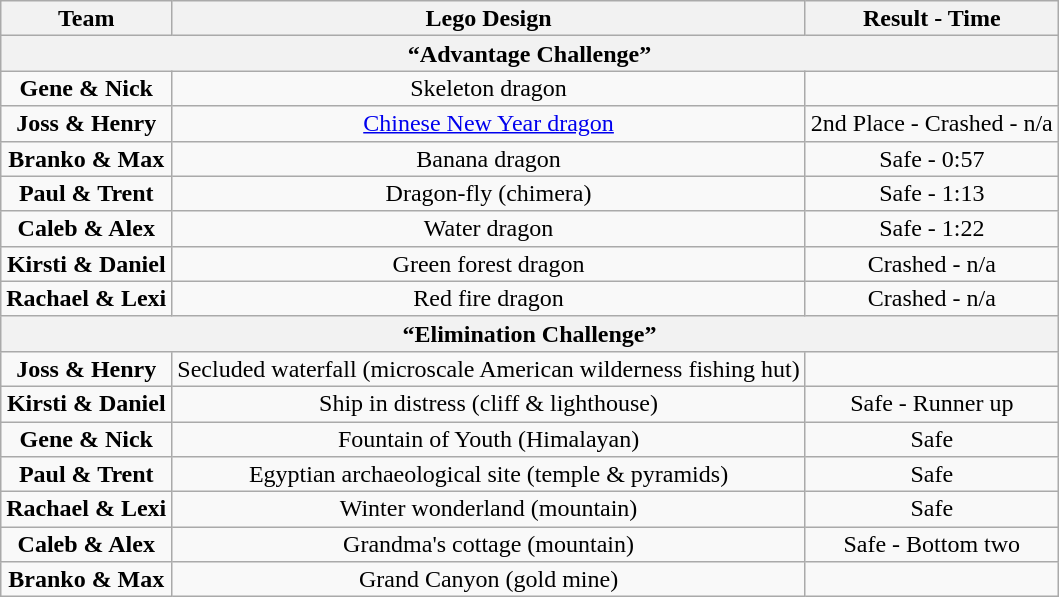<table class="wikitable mw-collapsible mw-collapsed plainrowheaders" style="text-align: center; line-height:16px;">
<tr>
<th scope="col">Team</th>
<th scope="col">Lego Design</th>
<th scope="col">Result - Time</th>
</tr>
<tr>
<th colspan="4">“Advantage Challenge”</th>
</tr>
<tr>
<td><strong>Gene & Nick</strong></td>
<td>Skeleton dragon</td>
<td></td>
</tr>
<tr>
<td><strong>Joss & Henry</strong></td>
<td><a href='#'>Chinese New Year dragon</a></td>
<td>2nd Place - Crashed - n/a</td>
</tr>
<tr>
<td><strong>Branko & Max</strong></td>
<td>Banana dragon</td>
<td>Safe - 0:57</td>
</tr>
<tr>
<td><strong>Paul & Trent</strong></td>
<td>Dragon-fly (chimera)</td>
<td>Safe - 1:13</td>
</tr>
<tr>
<td><strong>Caleb & Alex</strong></td>
<td>Water dragon</td>
<td>Safe - 1:22</td>
</tr>
<tr>
<td><strong>Kirsti & Daniel</strong></td>
<td>Green forest dragon</td>
<td>Crashed - n/a</td>
</tr>
<tr>
<td><strong>Rachael & Lexi</strong></td>
<td>Red fire dragon</td>
<td>Crashed - n/a</td>
</tr>
<tr>
<th colspan="4">“Elimination Challenge”</th>
</tr>
<tr>
<td><strong>Joss & Henry</strong></td>
<td>Secluded waterfall (microscale American wilderness fishing hut)</td>
<td></td>
</tr>
<tr>
<td><strong>Kirsti & Daniel</strong></td>
<td>Ship in distress (cliff & lighthouse)</td>
<td>Safe - Runner up</td>
</tr>
<tr>
<td><strong>Gene & Nick</strong></td>
<td>Fountain of Youth (Himalayan)</td>
<td>Safe</td>
</tr>
<tr>
<td><strong>Paul & Trent</strong></td>
<td>Egyptian archaeological site (temple & pyramids)</td>
<td>Safe</td>
</tr>
<tr>
<td><strong>Rachael & Lexi</strong></td>
<td>Winter wonderland (mountain)</td>
<td>Safe</td>
</tr>
<tr>
<td><strong>Caleb & Alex</strong></td>
<td>Grandma's cottage (mountain)</td>
<td>Safe - Bottom two</td>
</tr>
<tr>
<td><strong>Branko & Max</strong></td>
<td>Grand Canyon (gold mine)</td>
<td></td>
</tr>
</table>
